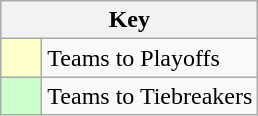<table class="wikitable" style="text-align: center;">
<tr>
<th colspan=2>Key</th>
</tr>
<tr>
<td style="background:#ffffcc; width:20px;"></td>
<td align=left>Teams to Playoffs</td>
</tr>
<tr>
<td style="background:#ccffcc; width:20px;"></td>
<td align=left>Teams to Tiebreakers</td>
</tr>
</table>
